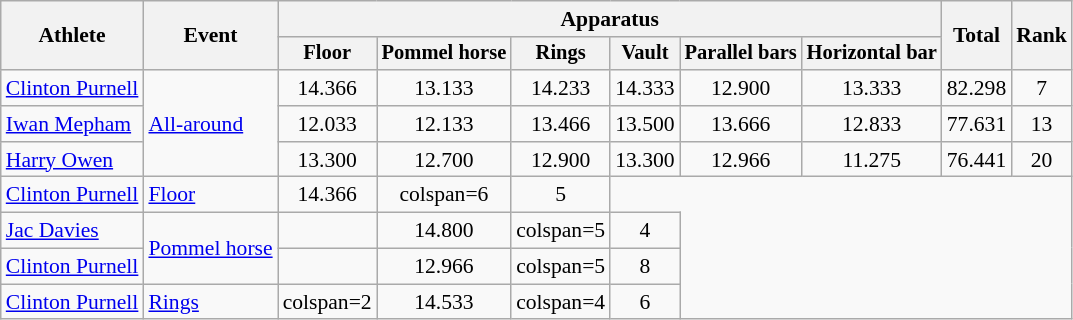<table class="wikitable" style="font-size:90%">
<tr>
<th rowspan=2>Athlete</th>
<th rowspan=2>Event</th>
<th colspan=6>Apparatus</th>
<th rowspan=2>Total</th>
<th rowspan=2>Rank</th>
</tr>
<tr style="font-size:95%">
<th>Floor</th>
<th>Pommel horse</th>
<th>Rings</th>
<th>Vault</th>
<th>Parallel bars</th>
<th>Horizontal bar</th>
</tr>
<tr align=center>
<td align=left><a href='#'>Clinton Purnell</a></td>
<td align=left rowspan=3><a href='#'>All-around</a></td>
<td>14.366</td>
<td>13.133</td>
<td>14.233</td>
<td>14.333</td>
<td>12.900</td>
<td>13.333</td>
<td>82.298</td>
<td>7</td>
</tr>
<tr align=center>
<td align=left><a href='#'>Iwan Mepham</a></td>
<td>12.033</td>
<td>12.133</td>
<td>13.466</td>
<td>13.500</td>
<td>13.666</td>
<td>12.833</td>
<td>77.631</td>
<td>13</td>
</tr>
<tr align=center>
<td align=left><a href='#'>Harry Owen</a></td>
<td>13.300</td>
<td>12.700</td>
<td>12.900</td>
<td>13.300</td>
<td>12.966</td>
<td>11.275</td>
<td>76.441</td>
<td>20</td>
</tr>
<tr align=center>
<td align=left><a href='#'>Clinton Purnell</a></td>
<td align=left><a href='#'>Floor</a></td>
<td>14.366</td>
<td>colspan=6 </td>
<td>5</td>
</tr>
<tr align=center>
<td align=left><a href='#'>Jac Davies</a></td>
<td align=left rowspan=2><a href='#'>Pommel horse</a></td>
<td></td>
<td>14.800</td>
<td>colspan=5 </td>
<td>4</td>
</tr>
<tr align=center>
<td align=left><a href='#'>Clinton Purnell</a></td>
<td></td>
<td>12.966</td>
<td>colspan=5 </td>
<td>8</td>
</tr>
<tr align=center>
<td align=left><a href='#'>Clinton Purnell</a></td>
<td align=left><a href='#'>Rings</a></td>
<td>colspan=2 </td>
<td>14.533</td>
<td>colspan=4 </td>
<td>6</td>
</tr>
</table>
